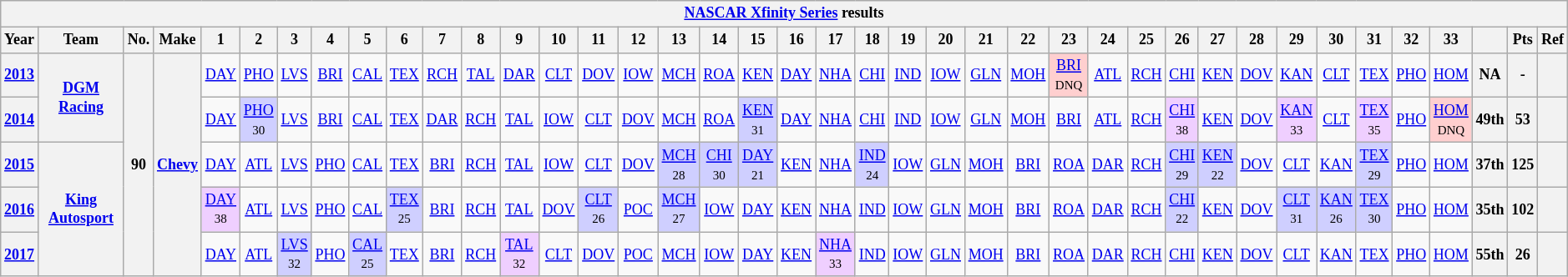<table class="wikitable" style="text-align:center; font-size:75%">
<tr>
<th colspan=42><a href='#'>NASCAR Xfinity Series</a> results</th>
</tr>
<tr>
<th>Year</th>
<th>Team</th>
<th>No.</th>
<th>Make</th>
<th>1</th>
<th>2</th>
<th>3</th>
<th>4</th>
<th>5</th>
<th>6</th>
<th>7</th>
<th>8</th>
<th>9</th>
<th>10</th>
<th>11</th>
<th>12</th>
<th>13</th>
<th>14</th>
<th>15</th>
<th>16</th>
<th>17</th>
<th>18</th>
<th>19</th>
<th>20</th>
<th>21</th>
<th>22</th>
<th>23</th>
<th>24</th>
<th>25</th>
<th>26</th>
<th>27</th>
<th>28</th>
<th>29</th>
<th>30</th>
<th>31</th>
<th>32</th>
<th>33</th>
<th></th>
<th>Pts</th>
<th>Ref</th>
</tr>
<tr>
<th><a href='#'>2013</a></th>
<th rowspan=2><a href='#'>DGM Racing</a></th>
<th rowspan=5>90</th>
<th rowspan=5><a href='#'>Chevy</a></th>
<td><a href='#'>DAY</a></td>
<td><a href='#'>PHO</a></td>
<td><a href='#'>LVS</a></td>
<td><a href='#'>BRI</a></td>
<td><a href='#'>CAL</a></td>
<td><a href='#'>TEX</a></td>
<td><a href='#'>RCH</a></td>
<td><a href='#'>TAL</a></td>
<td><a href='#'>DAR</a></td>
<td><a href='#'>CLT</a></td>
<td><a href='#'>DOV</a></td>
<td><a href='#'>IOW</a></td>
<td><a href='#'>MCH</a></td>
<td><a href='#'>ROA</a></td>
<td><a href='#'>KEN</a></td>
<td><a href='#'>DAY</a></td>
<td><a href='#'>NHA</a></td>
<td><a href='#'>CHI</a></td>
<td><a href='#'>IND</a></td>
<td><a href='#'>IOW</a></td>
<td><a href='#'>GLN</a></td>
<td><a href='#'>MOH</a></td>
<td style="background:#FFCFCF;"><a href='#'>BRI</a><br><small>DNQ</small></td>
<td><a href='#'>ATL</a></td>
<td><a href='#'>RCH</a></td>
<td><a href='#'>CHI</a></td>
<td><a href='#'>KEN</a></td>
<td><a href='#'>DOV</a></td>
<td><a href='#'>KAN</a></td>
<td><a href='#'>CLT</a></td>
<td><a href='#'>TEX</a></td>
<td><a href='#'>PHO</a></td>
<td><a href='#'>HOM</a></td>
<th>NA</th>
<th>-</th>
<th></th>
</tr>
<tr>
<th><a href='#'>2014</a></th>
<td><a href='#'>DAY</a></td>
<td style="background:#CFCFFF;"><a href='#'>PHO</a><br><small>30</small></td>
<td><a href='#'>LVS</a></td>
<td><a href='#'>BRI</a></td>
<td><a href='#'>CAL</a></td>
<td><a href='#'>TEX</a></td>
<td><a href='#'>DAR</a></td>
<td><a href='#'>RCH</a></td>
<td><a href='#'>TAL</a></td>
<td><a href='#'>IOW</a></td>
<td><a href='#'>CLT</a></td>
<td><a href='#'>DOV</a></td>
<td><a href='#'>MCH</a></td>
<td><a href='#'>ROA</a></td>
<td style="background:#CFCFFF;"><a href='#'>KEN</a><br><small>31</small></td>
<td><a href='#'>DAY</a></td>
<td><a href='#'>NHA</a></td>
<td><a href='#'>CHI</a></td>
<td><a href='#'>IND</a></td>
<td><a href='#'>IOW</a></td>
<td><a href='#'>GLN</a></td>
<td><a href='#'>MOH</a></td>
<td><a href='#'>BRI</a></td>
<td><a href='#'>ATL</a></td>
<td><a href='#'>RCH</a></td>
<td style="background:#EFCFFF;"><a href='#'>CHI</a><br><small>38</small></td>
<td><a href='#'>KEN</a></td>
<td><a href='#'>DOV</a></td>
<td style="background:#EFCFFF;"><a href='#'>KAN</a><br><small>33</small></td>
<td><a href='#'>CLT</a></td>
<td style="background:#EFCFFF;"><a href='#'>TEX</a><br><small>35</small></td>
<td><a href='#'>PHO</a></td>
<td style="background:#FFCFCF;"><a href='#'>HOM</a><br><small>DNQ</small></td>
<th>49th</th>
<th>53</th>
<th></th>
</tr>
<tr>
<th><a href='#'>2015</a></th>
<th rowspan=3><a href='#'>King Autosport</a></th>
<td><a href='#'>DAY</a></td>
<td><a href='#'>ATL</a></td>
<td><a href='#'>LVS</a></td>
<td><a href='#'>PHO</a></td>
<td><a href='#'>CAL</a></td>
<td><a href='#'>TEX</a></td>
<td><a href='#'>BRI</a></td>
<td><a href='#'>RCH</a></td>
<td><a href='#'>TAL</a></td>
<td><a href='#'>IOW</a></td>
<td><a href='#'>CLT</a></td>
<td><a href='#'>DOV</a></td>
<td style="background:#CFCFFF;"><a href='#'>MCH</a><br><small>28</small></td>
<td style="background:#CFCFFF;"><a href='#'>CHI</a><br><small>30</small></td>
<td style="background:#CFCFFF;"><a href='#'>DAY</a><br><small>21</small></td>
<td><a href='#'>KEN</a></td>
<td><a href='#'>NHA</a></td>
<td style="background:#CFCFFF;"><a href='#'>IND</a><br><small>24</small></td>
<td><a href='#'>IOW</a></td>
<td><a href='#'>GLN</a></td>
<td><a href='#'>MOH</a></td>
<td><a href='#'>BRI</a></td>
<td><a href='#'>ROA</a></td>
<td><a href='#'>DAR</a></td>
<td><a href='#'>RCH</a></td>
<td style="background:#CFCFFF;"><a href='#'>CHI</a><br><small>29</small></td>
<td style="background:#CFCFFF;"><a href='#'>KEN</a><br><small>22</small></td>
<td><a href='#'>DOV</a></td>
<td><a href='#'>CLT</a></td>
<td><a href='#'>KAN</a></td>
<td style="background:#CFCFFF;"><a href='#'>TEX</a><br><small>29</small></td>
<td><a href='#'>PHO</a></td>
<td><a href='#'>HOM</a></td>
<th>37th</th>
<th>125</th>
<th></th>
</tr>
<tr>
<th><a href='#'>2016</a></th>
<td style="background:#EFCFFF;"><a href='#'>DAY</a><br><small>38</small></td>
<td><a href='#'>ATL</a></td>
<td><a href='#'>LVS</a></td>
<td><a href='#'>PHO</a></td>
<td><a href='#'>CAL</a></td>
<td style="background:#CFCFFF;"><a href='#'>TEX</a><br><small>25</small></td>
<td><a href='#'>BRI</a></td>
<td><a href='#'>RCH</a></td>
<td><a href='#'>TAL</a></td>
<td><a href='#'>DOV</a></td>
<td style="background:#CFCFFF;"><a href='#'>CLT</a><br><small>26</small></td>
<td><a href='#'>POC</a></td>
<td style="background:#CFCFFF;"><a href='#'>MCH</a><br><small>27</small></td>
<td><a href='#'>IOW</a></td>
<td><a href='#'>DAY</a></td>
<td><a href='#'>KEN</a></td>
<td><a href='#'>NHA</a></td>
<td><a href='#'>IND</a></td>
<td><a href='#'>IOW</a></td>
<td><a href='#'>GLN</a></td>
<td><a href='#'>MOH</a></td>
<td><a href='#'>BRI</a></td>
<td><a href='#'>ROA</a></td>
<td><a href='#'>DAR</a></td>
<td><a href='#'>RCH</a></td>
<td style="background:#CFCFFF;"><a href='#'>CHI</a><br><small>22</small></td>
<td><a href='#'>KEN</a></td>
<td><a href='#'>DOV</a></td>
<td style="background:#CFCFFF;"><a href='#'>CLT</a><br><small>31</small></td>
<td style="background:#CFCFFF;"><a href='#'>KAN</a><br><small>26</small></td>
<td style="background:#CFCFFF;"><a href='#'>TEX</a><br><small>30</small></td>
<td><a href='#'>PHO</a></td>
<td><a href='#'>HOM</a></td>
<th>35th</th>
<th>102</th>
<th></th>
</tr>
<tr>
<th><a href='#'>2017</a></th>
<td><a href='#'>DAY</a></td>
<td><a href='#'>ATL</a></td>
<td style="background:#CFCFFF;"><a href='#'>LVS</a><br><small>32</small></td>
<td><a href='#'>PHO</a></td>
<td style="background:#CFCFFF;"><a href='#'>CAL</a><br><small>25</small></td>
<td><a href='#'>TEX</a></td>
<td><a href='#'>BRI</a></td>
<td><a href='#'>RCH</a></td>
<td style="background:#EFCFFF;"><a href='#'>TAL</a><br><small>32</small></td>
<td><a href='#'>CLT</a></td>
<td><a href='#'>DOV</a></td>
<td><a href='#'>POC</a></td>
<td><a href='#'>MCH</a></td>
<td><a href='#'>IOW</a></td>
<td><a href='#'>DAY</a></td>
<td><a href='#'>KEN</a></td>
<td style="background:#EFCFFF;"><a href='#'>NHA</a><br><small>33</small></td>
<td><a href='#'>IND</a></td>
<td><a href='#'>IOW</a></td>
<td><a href='#'>GLN</a></td>
<td><a href='#'>MOH</a></td>
<td><a href='#'>BRI</a></td>
<td><a href='#'>ROA</a></td>
<td><a href='#'>DAR</a></td>
<td><a href='#'>RCH</a></td>
<td><a href='#'>CHI</a></td>
<td><a href='#'>KEN</a></td>
<td><a href='#'>DOV</a></td>
<td><a href='#'>CLT</a></td>
<td><a href='#'>KAN</a></td>
<td><a href='#'>TEX</a></td>
<td><a href='#'>PHO</a></td>
<td><a href='#'>HOM</a></td>
<th>55th</th>
<th>26</th>
<th></th>
</tr>
</table>
